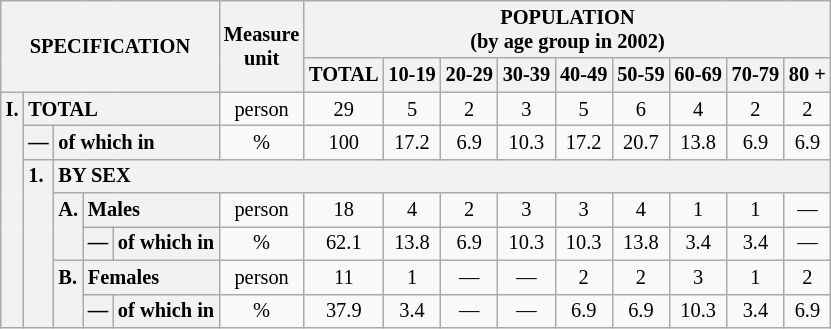<table class="wikitable" style="font-size:85%; text-align:center">
<tr>
<th rowspan="2" colspan="5">SPECIFICATION</th>
<th rowspan="2">Measure<br> unit</th>
<th colspan="9" rowspan="1">POPULATION<br> (by age group in 2002)</th>
</tr>
<tr>
<th>TOTAL</th>
<th>10-19</th>
<th>20-29</th>
<th>30-39</th>
<th>40-49</th>
<th>50-59</th>
<th>60-69</th>
<th>70-79</th>
<th>80 +</th>
</tr>
<tr>
<th style="text-align:left" valign="top" rowspan="7">I.</th>
<th style="text-align:left" colspan="4">TOTAL</th>
<td>person</td>
<td>29</td>
<td>5</td>
<td>2</td>
<td>3</td>
<td>5</td>
<td>6</td>
<td>4</td>
<td>2</td>
<td>2</td>
</tr>
<tr>
<th style="text-align:left" valign="top">—</th>
<th style="text-align:left" colspan="3">of which in</th>
<td>%</td>
<td>100</td>
<td>17.2</td>
<td>6.9</td>
<td>10.3</td>
<td>17.2</td>
<td>20.7</td>
<td>13.8</td>
<td>6.9</td>
<td>6.9</td>
</tr>
<tr>
<th style="text-align:left" valign="top" rowspan="5">1.</th>
<th style="text-align:left" colspan="13">BY SEX</th>
</tr>
<tr>
<th style="text-align:left" valign="top" rowspan="2">A.</th>
<th style="text-align:left" colspan="2">Males</th>
<td>person</td>
<td>18</td>
<td>4</td>
<td>2</td>
<td>3</td>
<td>3</td>
<td>4</td>
<td>1</td>
<td>1</td>
<td>—</td>
</tr>
<tr>
<th style="text-align:left" valign="top">—</th>
<th style="text-align:left" colspan="1">of which in</th>
<td>%</td>
<td>62.1</td>
<td>13.8</td>
<td>6.9</td>
<td>10.3</td>
<td>10.3</td>
<td>13.8</td>
<td>3.4</td>
<td>3.4</td>
<td>—</td>
</tr>
<tr>
<th style="text-align:left" valign="top" rowspan="2">B.</th>
<th style="text-align:left" colspan="2">Females</th>
<td>person</td>
<td>11</td>
<td>1</td>
<td>—</td>
<td>—</td>
<td>2</td>
<td>2</td>
<td>3</td>
<td>1</td>
<td>2</td>
</tr>
<tr>
<th style="text-align:left" valign="top">—</th>
<th style="text-align:left" colspan="1">of which in</th>
<td>%</td>
<td>37.9</td>
<td>3.4</td>
<td>—</td>
<td>—</td>
<td>6.9</td>
<td>6.9</td>
<td>10.3</td>
<td>3.4</td>
<td>6.9</td>
</tr>
</table>
